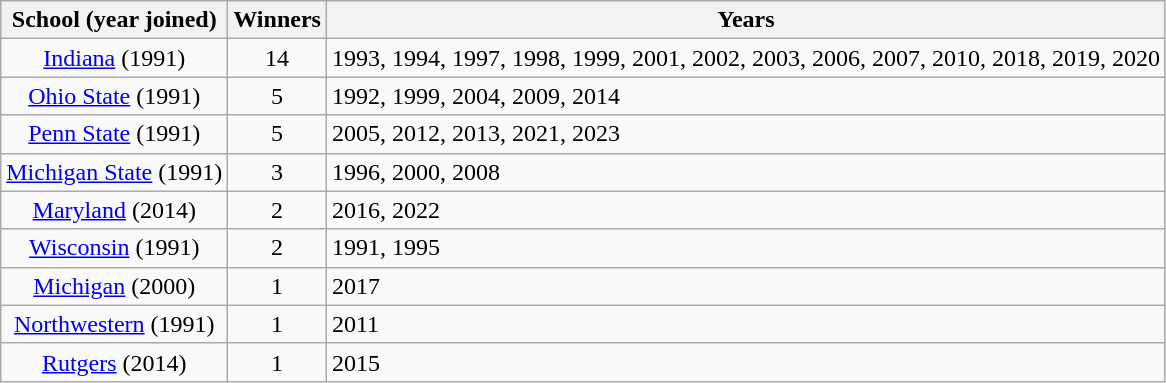<table class="wikitable">
<tr>
<th>School (year joined)</th>
<th>Winners</th>
<th>Years</th>
</tr>
<tr align="center">
<td><a href='#'>Indiana</a> (1991)</td>
<td>14</td>
<td align="left">1993, 1994, 1997, 1998, 1999, 2001, 2002, 2003, 2006, 2007, 2010, 2018, 2019, 2020</td>
</tr>
<tr align="center">
<td><a href='#'>Ohio State</a> (1991)</td>
<td>5</td>
<td align="left">1992, 1999, 2004, 2009, 2014</td>
</tr>
<tr align="center">
<td><a href='#'>Penn State</a> (1991)</td>
<td>5</td>
<td align="left">2005, 2012, 2013, 2021, 2023</td>
</tr>
<tr align="center">
<td><a href='#'>Michigan State</a> (1991)</td>
<td>3</td>
<td align="left">1996, 2000, 2008</td>
</tr>
<tr align="center">
<td><a href='#'>Maryland</a> (2014)</td>
<td>2</td>
<td align="left">2016, 2022</td>
</tr>
<tr align="center">
<td><a href='#'>Wisconsin</a> (1991)</td>
<td>2</td>
<td align="left">1991, 1995</td>
</tr>
<tr align="center">
<td><a href='#'>Michigan</a> (2000)</td>
<td>1</td>
<td align="left">2017</td>
</tr>
<tr align="center">
<td><a href='#'>Northwestern</a> (1991)</td>
<td>1</td>
<td align="left">2011</td>
</tr>
<tr align="center">
<td><a href='#'>Rutgers</a> (2014)</td>
<td>1</td>
<td align="left">2015</td>
</tr>
</table>
